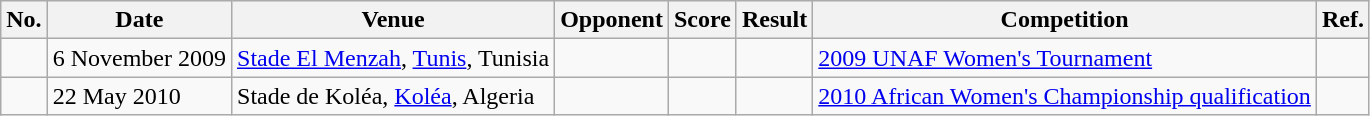<table class="wikitable">
<tr>
<th>No.</th>
<th>Date</th>
<th>Venue</th>
<th>Opponent</th>
<th>Score</th>
<th>Result</th>
<th>Competition</th>
<th>Ref.</th>
</tr>
<tr>
<td></td>
<td>6 November 2009</td>
<td><a href='#'>Stade El Menzah</a>, <a href='#'>Tunis</a>, Tunisia</td>
<td></td>
<td></td>
<td></td>
<td><a href='#'>2009 UNAF Women's Tournament</a></td>
<td></td>
</tr>
<tr>
<td></td>
<td>22 May 2010</td>
<td>Stade de Koléa, <a href='#'>Koléa</a>, Algeria</td>
<td></td>
<td></td>
<td></td>
<td><a href='#'>2010 African Women's Championship qualification</a></td>
<td></td>
</tr>
</table>
